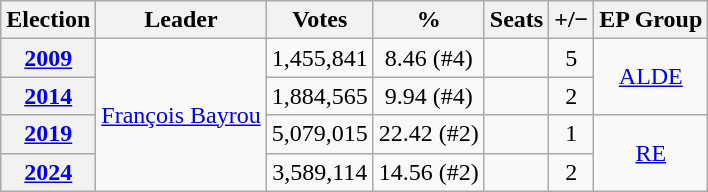<table class="wikitable" style="text-align:center">
<tr>
<th>Election</th>
<th>Leader</th>
<th>Votes</th>
<th>%</th>
<th>Seats</th>
<th>+/−</th>
<th>EP Group</th>
</tr>
<tr>
<th><a href='#'>2009</a></th>
<td rowspan="4"><a href='#'>François Bayrou</a></td>
<td>1,455,841</td>
<td>8.46 (#4)</td>
<td></td>
<td> 5</td>
<td rowspan="2"><a href='#'>ALDE</a></td>
</tr>
<tr>
<th><a href='#'>2014</a></th>
<td>1,884,565</td>
<td>9.94 (#4)</td>
<td></td>
<td> 2</td>
</tr>
<tr>
<th><a href='#'>2019</a></th>
<td>5,079,015</td>
<td>22.42 (#2)</td>
<td></td>
<td> 1</td>
<td rowspan="2"><a href='#'>RE</a></td>
</tr>
<tr>
<th><a href='#'>2024</a></th>
<td>3,589,114</td>
<td>14.56 (#2)</td>
<td></td>
<td> 2</td>
</tr>
</table>
